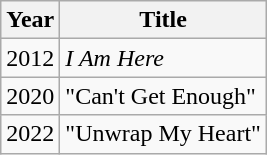<table class="wikitable plainrowheaders">
<tr>
<th>Year</th>
<th>Title</th>
</tr>
<tr>
<td>2012</td>
<td><em>I Am Here</em></td>
</tr>
<tr>
<td>2020</td>
<td>"Can't Get Enough"</td>
</tr>
<tr>
<td>2022</td>
<td>"Unwrap My Heart"</td>
</tr>
</table>
